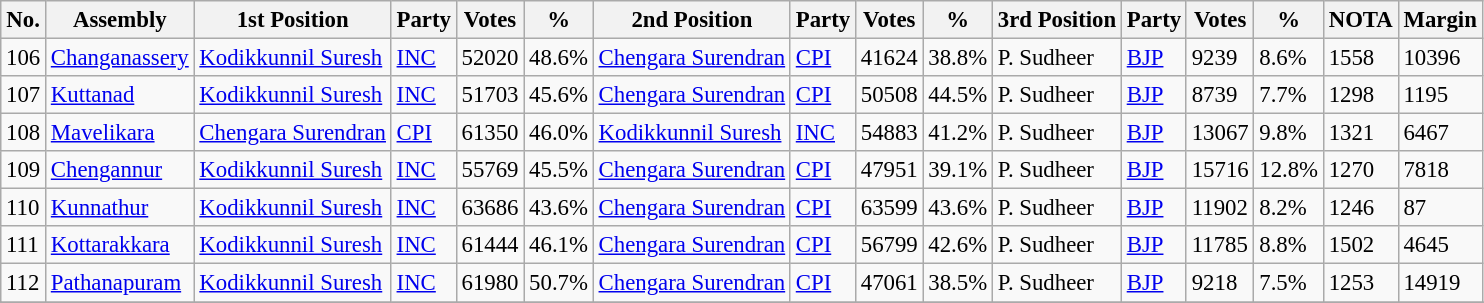<table class="wikitable sortable" style="font-size: 95%;">
<tr>
<th>No.</th>
<th>Assembly</th>
<th>1st Position</th>
<th>Party</th>
<th>Votes</th>
<th>%</th>
<th>2nd Position</th>
<th>Party</th>
<th>Votes</th>
<th>%</th>
<th>3rd Position</th>
<th>Party</th>
<th>Votes</th>
<th>%</th>
<th>NOTA</th>
<th>Margin</th>
</tr>
<tr>
<td>106</td>
<td><a href='#'>Changanassery</a></td>
<td><a href='#'>Kodikkunnil Suresh</a></td>
<td><a href='#'>INC</a></td>
<td>52020</td>
<td>48.6%</td>
<td><a href='#'>Chengara Surendran</a></td>
<td><a href='#'>CPI</a></td>
<td>41624</td>
<td>38.8%</td>
<td>P. Sudheer</td>
<td><a href='#'>BJP</a></td>
<td>9239</td>
<td>8.6%</td>
<td>1558</td>
<td>10396</td>
</tr>
<tr>
<td>107</td>
<td><a href='#'>Kuttanad</a></td>
<td><a href='#'>Kodikkunnil Suresh</a></td>
<td><a href='#'>INC</a></td>
<td>51703</td>
<td>45.6%</td>
<td><a href='#'>Chengara Surendran</a></td>
<td><a href='#'>CPI</a></td>
<td>50508</td>
<td>44.5%</td>
<td>P. Sudheer</td>
<td><a href='#'>BJP</a></td>
<td>8739</td>
<td>7.7%</td>
<td>1298</td>
<td>1195</td>
</tr>
<tr>
<td>108</td>
<td><a href='#'>Mavelikara</a></td>
<td><a href='#'>Chengara Surendran</a></td>
<td><a href='#'>CPI</a></td>
<td>61350</td>
<td>46.0%</td>
<td><a href='#'>Kodikkunnil Suresh</a></td>
<td><a href='#'>INC</a></td>
<td>54883</td>
<td>41.2%</td>
<td>P. Sudheer</td>
<td><a href='#'>BJP</a></td>
<td>13067</td>
<td>9.8%</td>
<td>1321</td>
<td>6467</td>
</tr>
<tr>
<td>109</td>
<td><a href='#'>Chengannur</a></td>
<td><a href='#'>Kodikkunnil Suresh</a></td>
<td><a href='#'>INC</a></td>
<td>55769</td>
<td>45.5%</td>
<td><a href='#'>Chengara Surendran</a></td>
<td><a href='#'>CPI</a></td>
<td>47951</td>
<td>39.1%</td>
<td>P. Sudheer</td>
<td><a href='#'>BJP</a></td>
<td>15716</td>
<td>12.8%</td>
<td>1270</td>
<td>7818</td>
</tr>
<tr>
<td>110</td>
<td><a href='#'>Kunnathur</a></td>
<td><a href='#'>Kodikkunnil Suresh</a></td>
<td><a href='#'>INC</a></td>
<td>63686</td>
<td>43.6%</td>
<td><a href='#'>Chengara Surendran</a></td>
<td><a href='#'>CPI</a></td>
<td>63599</td>
<td>43.6%</td>
<td>P. Sudheer</td>
<td><a href='#'>BJP</a></td>
<td>11902</td>
<td>8.2%</td>
<td>1246</td>
<td>87</td>
</tr>
<tr>
<td>111</td>
<td><a href='#'>Kottarakkara</a></td>
<td><a href='#'>Kodikkunnil Suresh</a></td>
<td><a href='#'>INC</a></td>
<td>61444</td>
<td>46.1%</td>
<td><a href='#'>Chengara Surendran</a></td>
<td><a href='#'>CPI</a></td>
<td>56799</td>
<td>42.6%</td>
<td>P. Sudheer</td>
<td><a href='#'>BJP</a></td>
<td>11785</td>
<td>8.8%</td>
<td>1502</td>
<td>4645</td>
</tr>
<tr>
<td>112</td>
<td><a href='#'>Pathanapuram</a></td>
<td><a href='#'>Kodikkunnil Suresh</a></td>
<td><a href='#'>INC</a></td>
<td>61980</td>
<td>50.7%</td>
<td><a href='#'>Chengara Surendran</a></td>
<td><a href='#'>CPI</a></td>
<td>47061</td>
<td>38.5%</td>
<td>P. Sudheer</td>
<td><a href='#'>BJP</a></td>
<td>9218</td>
<td>7.5%</td>
<td>1253</td>
<td>14919</td>
</tr>
<tr>
</tr>
<tr>
</tr>
</table>
